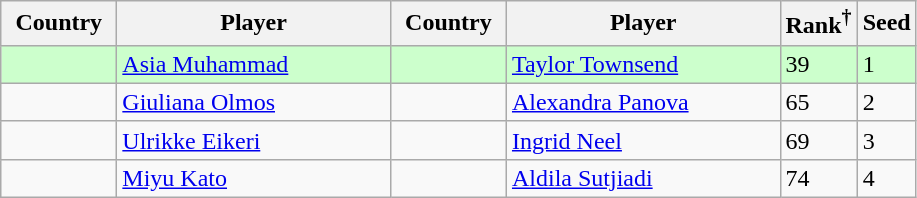<table class="sortable wikitable nowrap">
<tr>
<th width="70">Country</th>
<th width="175">Player</th>
<th width="70">Country</th>
<th width="175">Player</th>
<th>Rank<sup>†</sup></th>
<th>Seed</th>
</tr>
<tr style="background:#cfc;">
<td></td>
<td><a href='#'>Asia Muhammad</a></td>
<td></td>
<td><a href='#'>Taylor Townsend</a></td>
<td>39</td>
<td>1</td>
</tr>
<tr>
<td></td>
<td><a href='#'>Giuliana Olmos</a></td>
<td></td>
<td><a href='#'>Alexandra Panova</a></td>
<td>65</td>
<td>2</td>
</tr>
<tr>
<td></td>
<td><a href='#'>Ulrikke Eikeri</a></td>
<td></td>
<td><a href='#'>Ingrid Neel</a></td>
<td>69</td>
<td>3</td>
</tr>
<tr>
<td></td>
<td><a href='#'>Miyu Kato</a></td>
<td></td>
<td><a href='#'>Aldila Sutjiadi</a></td>
<td>74</td>
<td>4</td>
</tr>
</table>
